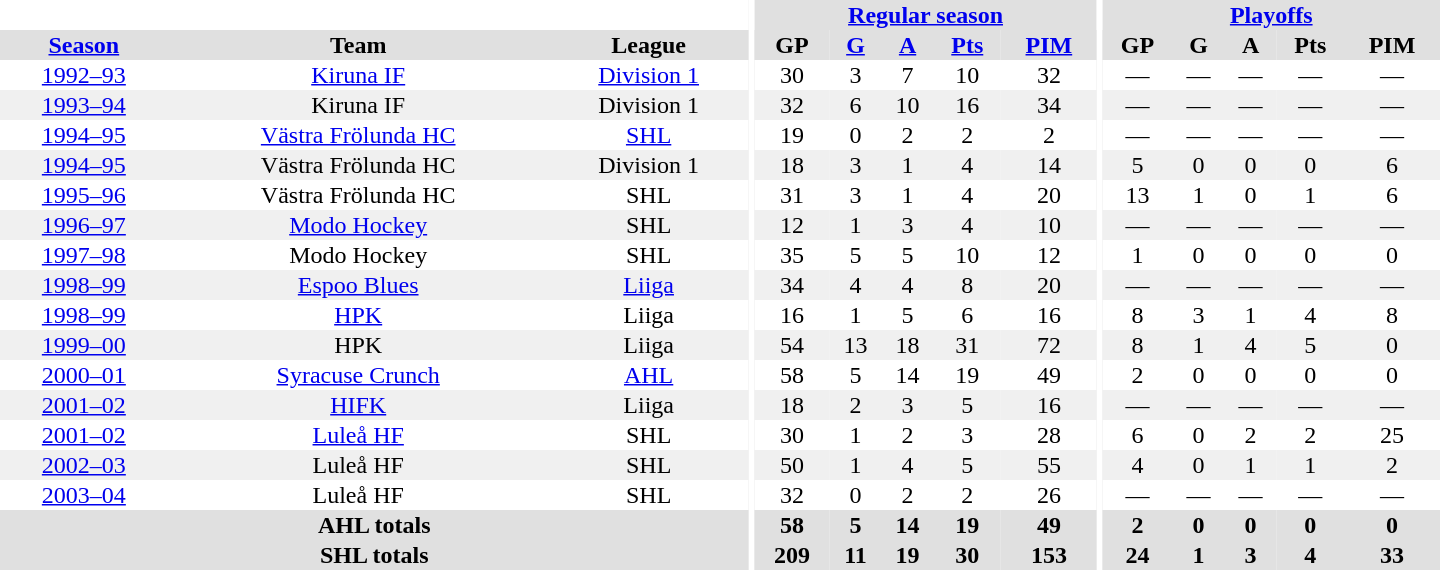<table border="0" cellpadding="1" cellspacing="0" style="text-align:center; width:60em">
<tr bgcolor="#e0e0e0">
<th colspan="3" bgcolor="#ffffff"></th>
<th rowspan="99" bgcolor="#ffffff"></th>
<th colspan="5"><a href='#'>Regular season</a></th>
<th rowspan="99" bgcolor="#ffffff"></th>
<th colspan="5"><a href='#'>Playoffs</a></th>
</tr>
<tr bgcolor="#e0e0e0">
<th><a href='#'>Season</a></th>
<th>Team</th>
<th>League</th>
<th>GP</th>
<th><a href='#'>G</a></th>
<th><a href='#'>A</a></th>
<th><a href='#'>Pts</a></th>
<th><a href='#'>PIM</a></th>
<th>GP</th>
<th>G</th>
<th>A</th>
<th>Pts</th>
<th>PIM</th>
</tr>
<tr>
<td><a href='#'>1992–93</a></td>
<td><a href='#'>Kiruna IF</a></td>
<td><a href='#'>Division 1</a></td>
<td>30</td>
<td>3</td>
<td>7</td>
<td>10</td>
<td>32</td>
<td>—</td>
<td>—</td>
<td>—</td>
<td>—</td>
<td>—</td>
</tr>
<tr bgcolor="#f0f0f0">
<td><a href='#'>1993–94</a></td>
<td>Kiruna IF</td>
<td>Division 1</td>
<td>32</td>
<td>6</td>
<td>10</td>
<td>16</td>
<td>34</td>
<td>—</td>
<td>—</td>
<td>—</td>
<td>—</td>
<td>—</td>
</tr>
<tr>
<td><a href='#'>1994–95</a></td>
<td><a href='#'>Västra Frölunda HC</a></td>
<td><a href='#'>SHL</a></td>
<td>19</td>
<td>0</td>
<td>2</td>
<td>2</td>
<td>2</td>
<td>—</td>
<td>—</td>
<td>—</td>
<td>—</td>
<td>—</td>
</tr>
<tr bgcolor="#f0f0f0">
<td><a href='#'>1994–95</a></td>
<td>Västra Frölunda HC</td>
<td>Division 1</td>
<td>18</td>
<td>3</td>
<td>1</td>
<td>4</td>
<td>14</td>
<td>5</td>
<td>0</td>
<td>0</td>
<td>0</td>
<td>6</td>
</tr>
<tr>
<td><a href='#'>1995–96</a></td>
<td>Västra Frölunda HC</td>
<td>SHL</td>
<td>31</td>
<td>3</td>
<td>1</td>
<td>4</td>
<td>20</td>
<td>13</td>
<td>1</td>
<td>0</td>
<td>1</td>
<td>6</td>
</tr>
<tr bgcolor="#f0f0f0">
<td><a href='#'>1996–97</a></td>
<td><a href='#'>Modo Hockey</a></td>
<td>SHL</td>
<td>12</td>
<td>1</td>
<td>3</td>
<td>4</td>
<td>10</td>
<td>—</td>
<td>—</td>
<td>—</td>
<td>—</td>
<td>—</td>
</tr>
<tr>
<td><a href='#'>1997–98</a></td>
<td>Modo Hockey</td>
<td>SHL</td>
<td>35</td>
<td>5</td>
<td>5</td>
<td>10</td>
<td>12</td>
<td>1</td>
<td>0</td>
<td>0</td>
<td>0</td>
<td>0</td>
</tr>
<tr bgcolor="#f0f0f0">
<td><a href='#'>1998–99</a></td>
<td><a href='#'>Espoo Blues</a></td>
<td><a href='#'>Liiga</a></td>
<td>34</td>
<td>4</td>
<td>4</td>
<td>8</td>
<td>20</td>
<td>—</td>
<td>—</td>
<td>—</td>
<td>—</td>
<td>—</td>
</tr>
<tr>
<td><a href='#'>1998–99</a></td>
<td><a href='#'>HPK</a></td>
<td>Liiga</td>
<td>16</td>
<td>1</td>
<td>5</td>
<td>6</td>
<td>16</td>
<td>8</td>
<td>3</td>
<td>1</td>
<td>4</td>
<td>8</td>
</tr>
<tr bgcolor="#f0f0f0">
<td><a href='#'>1999–00</a></td>
<td>HPK</td>
<td>Liiga</td>
<td>54</td>
<td>13</td>
<td>18</td>
<td>31</td>
<td>72</td>
<td>8</td>
<td>1</td>
<td>4</td>
<td>5</td>
<td>0</td>
</tr>
<tr>
<td><a href='#'>2000–01</a></td>
<td><a href='#'>Syracuse Crunch</a></td>
<td><a href='#'>AHL</a></td>
<td>58</td>
<td>5</td>
<td>14</td>
<td>19</td>
<td>49</td>
<td>2</td>
<td>0</td>
<td>0</td>
<td>0</td>
<td>0</td>
</tr>
<tr bgcolor="#f0f0f0">
<td><a href='#'>2001–02</a></td>
<td><a href='#'>HIFK</a></td>
<td>Liiga</td>
<td>18</td>
<td>2</td>
<td>3</td>
<td>5</td>
<td>16</td>
<td>—</td>
<td>—</td>
<td>—</td>
<td>—</td>
<td>—</td>
</tr>
<tr>
<td><a href='#'>2001–02</a></td>
<td><a href='#'>Luleå HF</a></td>
<td>SHL</td>
<td>30</td>
<td>1</td>
<td>2</td>
<td>3</td>
<td>28</td>
<td>6</td>
<td>0</td>
<td>2</td>
<td>2</td>
<td>25</td>
</tr>
<tr bgcolor="#f0f0f0">
<td><a href='#'>2002–03</a></td>
<td>Luleå HF</td>
<td>SHL</td>
<td>50</td>
<td>1</td>
<td>4</td>
<td>5</td>
<td>55</td>
<td>4</td>
<td>0</td>
<td>1</td>
<td>1</td>
<td>2</td>
</tr>
<tr>
<td><a href='#'>2003–04</a></td>
<td>Luleå HF</td>
<td>SHL</td>
<td>32</td>
<td>0</td>
<td>2</td>
<td>2</td>
<td>26</td>
<td>—</td>
<td>—</td>
<td>—</td>
<td>—</td>
<td>—</td>
</tr>
<tr>
</tr>
<tr ALIGN="center" bgcolor="#e0e0e0">
<th colspan="3">AHL totals</th>
<th ALIGN="center">58</th>
<th ALIGN="center">5</th>
<th ALIGN="center">14</th>
<th ALIGN="center">19</th>
<th ALIGN="center">49</th>
<th ALIGN="center">2</th>
<th ALIGN="center">0</th>
<th ALIGN="center">0</th>
<th ALIGN="center">0</th>
<th ALIGN="center">0</th>
</tr>
<tr>
</tr>
<tr ALIGN="center" bgcolor="#e0e0e0">
<th colspan="3">SHL totals</th>
<th ALIGN="center">209</th>
<th ALIGN="center">11</th>
<th ALIGN="center">19</th>
<th ALIGN="center">30</th>
<th ALIGN="center">153</th>
<th ALIGN="center">24</th>
<th ALIGN="center">1</th>
<th ALIGN="center">3</th>
<th ALIGN="center">4</th>
<th ALIGN="center">33</th>
</tr>
</table>
